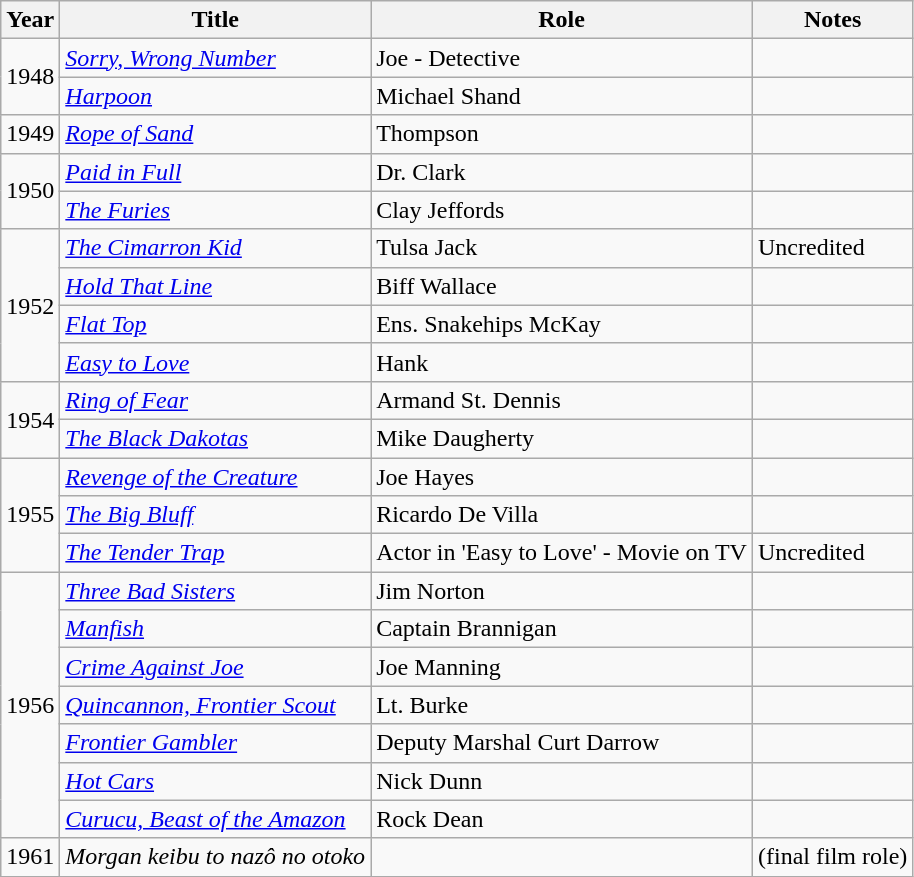<table class="wikitable">
<tr>
<th>Year</th>
<th>Title</th>
<th>Role</th>
<th>Notes</th>
</tr>
<tr>
<td rowspan=2>1948</td>
<td><em><a href='#'>Sorry, Wrong Number</a></em></td>
<td>Joe - Detective</td>
<td></td>
</tr>
<tr>
<td><em><a href='#'>Harpoon</a></em></td>
<td>Michael Shand</td>
<td></td>
</tr>
<tr>
<td>1949</td>
<td><em><a href='#'>Rope of Sand</a></em></td>
<td>Thompson</td>
<td></td>
</tr>
<tr>
<td rowspan=2>1950</td>
<td><em><a href='#'>Paid in Full</a></em></td>
<td>Dr. Clark</td>
<td></td>
</tr>
<tr>
<td><em><a href='#'>The Furies</a></em></td>
<td>Clay Jeffords</td>
<td></td>
</tr>
<tr>
<td rowspan=4>1952</td>
<td><em><a href='#'>The Cimarron Kid</a></em></td>
<td>Tulsa Jack</td>
<td>Uncredited</td>
</tr>
<tr>
<td><em><a href='#'>Hold That Line</a></em></td>
<td>Biff Wallace</td>
<td></td>
</tr>
<tr>
<td><em><a href='#'>Flat Top</a></em></td>
<td>Ens. Snakehips McKay</td>
<td></td>
</tr>
<tr>
<td><em><a href='#'>Easy to Love</a></em></td>
<td>Hank</td>
<td></td>
</tr>
<tr>
<td rowspan=2>1954</td>
<td><em><a href='#'>Ring of Fear</a></em></td>
<td>Armand St. Dennis</td>
<td></td>
</tr>
<tr>
<td><em><a href='#'>The Black Dakotas</a></em></td>
<td>Mike Daugherty</td>
<td></td>
</tr>
<tr>
<td rowspan=3>1955</td>
<td><em><a href='#'>Revenge of the Creature</a></em></td>
<td>Joe Hayes</td>
<td></td>
</tr>
<tr>
<td><em><a href='#'>The Big Bluff</a></em></td>
<td>Ricardo De Villa</td>
<td></td>
</tr>
<tr>
<td><em><a href='#'>The Tender Trap</a></em></td>
<td>Actor in 'Easy to Love' - Movie on TV</td>
<td>Uncredited</td>
</tr>
<tr>
<td rowspan=7>1956</td>
<td><em><a href='#'>Three Bad Sisters</a></em></td>
<td>Jim Norton</td>
<td></td>
</tr>
<tr>
<td><em><a href='#'>Manfish</a></em></td>
<td>Captain Brannigan</td>
<td></td>
</tr>
<tr>
<td><em><a href='#'>Crime Against Joe</a></em></td>
<td>Joe Manning</td>
<td></td>
</tr>
<tr>
<td><em><a href='#'>Quincannon, Frontier Scout</a></em></td>
<td>Lt. Burke</td>
<td></td>
</tr>
<tr>
<td><em><a href='#'>Frontier Gambler</a></em></td>
<td>Deputy Marshal Curt Darrow</td>
<td></td>
</tr>
<tr>
<td><em><a href='#'>Hot Cars</a></em></td>
<td>Nick Dunn</td>
<td></td>
</tr>
<tr>
<td><em><a href='#'>Curucu, Beast of the Amazon</a></em></td>
<td>Rock Dean</td>
<td></td>
</tr>
<tr>
<td>1961</td>
<td><em>Morgan keibu to nazô no otoko</em></td>
<td></td>
<td>(final film role)</td>
</tr>
</table>
